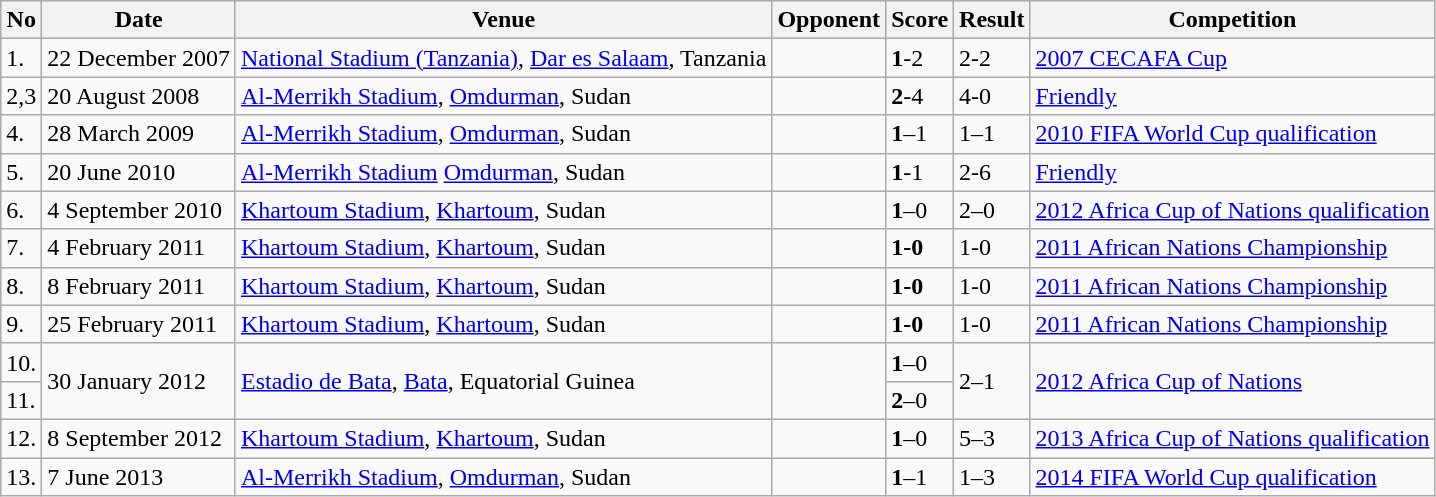<table class="wikitable">
<tr>
<th>No</th>
<th>Date</th>
<th>Venue</th>
<th>Opponent</th>
<th>Score</th>
<th>Result</th>
<th>Competition</th>
</tr>
<tr>
<td>1.</td>
<td>22 December 2007</td>
<td><a href='#'>National Stadium (Tanzania)</a>, <a href='#'>Dar es Salaam</a>, Tanzania</td>
<td></td>
<td><strong>1</strong>-2</td>
<td>2-2</td>
<td><a href='#'>2007 CECAFA Cup</a></td>
</tr>
<tr>
<td>2,3</td>
<td>20 August 2008</td>
<td><a href='#'>Al-Merrikh Stadium</a>, <a href='#'>Omdurman</a>, Sudan</td>
<td></td>
<td><strong>2</strong>-4</td>
<td>4-0</td>
<td><a href='#'>Friendly</a></td>
</tr>
<tr>
<td>4.</td>
<td>28 March 2009</td>
<td><a href='#'>Al-Merrikh Stadium</a>, <a href='#'>Omdurman</a>, Sudan</td>
<td></td>
<td><strong>1</strong>–1</td>
<td>1–1</td>
<td><a href='#'>2010 FIFA World Cup qualification</a></td>
</tr>
<tr>
<td>5.</td>
<td>20 June 2010</td>
<td><a href='#'>Al-Merrikh Stadium</a>  <a href='#'>Omdurman</a>, Sudan</td>
<td></td>
<td><strong>1</strong>-1</td>
<td>2-6</td>
<td><a href='#'>Friendly</a></td>
</tr>
<tr>
<td>6.</td>
<td>4 September 2010</td>
<td><a href='#'>Khartoum Stadium</a>, <a href='#'>Khartoum</a>, Sudan</td>
<td></td>
<td><strong>1</strong>–0</td>
<td>2–0</td>
<td><a href='#'>2012 Africa Cup of Nations qualification</a></td>
</tr>
<tr>
<td>7.</td>
<td>4 February 2011</td>
<td><a href='#'>Khartoum Stadium</a>, <a href='#'>Khartoum</a>, Sudan</td>
<td></td>
<td><strong>1-0</strong></td>
<td>1-0</td>
<td><a href='#'>2011 African Nations Championship</a></td>
</tr>
<tr>
<td>8.</td>
<td>8 February 2011</td>
<td><a href='#'>Khartoum Stadium</a>, <a href='#'>Khartoum</a>, Sudan</td>
<td></td>
<td><strong>1-0</strong></td>
<td>1-0</td>
<td><a href='#'>2011 African Nations Championship</a></td>
</tr>
<tr>
<td>9.</td>
<td>25 February 2011</td>
<td><a href='#'>Khartoum Stadium</a>, <a href='#'>Khartoum</a>, Sudan</td>
<td></td>
<td><strong>1-0</strong></td>
<td>1-0</td>
<td><a href='#'>2011 African Nations Championship</a></td>
</tr>
<tr>
<td>10.</td>
<td rowspan="2">30 January 2012</td>
<td rowspan="2"><a href='#'>Estadio de Bata</a>, <a href='#'>Bata</a>, Equatorial Guinea</td>
<td rowspan="2"></td>
<td><strong>1</strong>–0</td>
<td rowspan="2">2–1</td>
<td rowspan="2"><a href='#'>2012 Africa Cup of Nations</a></td>
</tr>
<tr>
<td>11.</td>
<td><strong>2</strong>–0</td>
</tr>
<tr>
<td>12.</td>
<td>8 September 2012</td>
<td><a href='#'>Khartoum Stadium</a>, <a href='#'>Khartoum</a>, Sudan</td>
<td></td>
<td><strong>1</strong>–0</td>
<td>5–3</td>
<td><a href='#'>2013 Africa Cup of Nations qualification</a></td>
</tr>
<tr>
<td>13.</td>
<td>7 June 2013</td>
<td><a href='#'>Al-Merrikh Stadium</a>, <a href='#'>Omdurman</a>, Sudan</td>
<td></td>
<td><strong>1</strong>–1</td>
<td>1–3</td>
<td><a href='#'>2014 FIFA World Cup qualification</a></td>
</tr>
</table>
